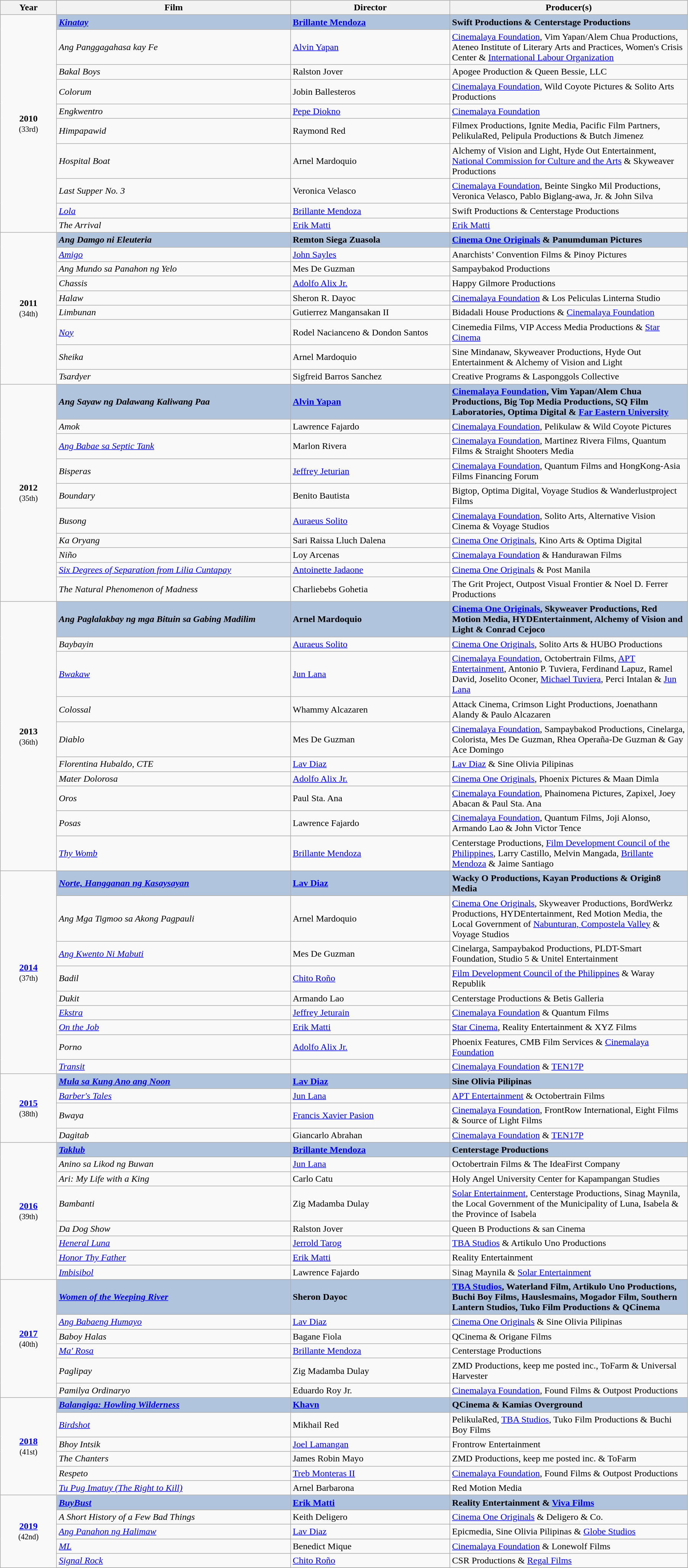<table class="wikitable" width="95%" cellpadding="6">
<tr>
<th width="100"><strong>Year</strong></th>
<th width="450"><strong>Film</strong></th>
<th width="300"><strong>Director</strong></th>
<th width="450"><strong>Producer(s)</strong></th>
</tr>
<tr>
<td rowspan="10" style="text-align:center;"><strong>2010</strong><br><small>(33rd)</small></td>
<td style="background:#B0C4DE"><strong><em><a href='#'>Kinatay</a></em></strong></td>
<td style="background:#B0C4DE"><strong><a href='#'>Brillante Mendoza</a></strong></td>
<td style="background:#B0C4DE"><strong>Swift Productions & Centerstage Productions</strong></td>
</tr>
<tr>
<td><em>Ang Panggagahasa kay Fe</em></td>
<td><a href='#'>Alvin Yapan</a></td>
<td><a href='#'>Cinemalaya Foundation</a>, Vim Yapan/Alem Chua Productions, Ateneo Institute of Literary Arts and Practices, Women's Crisis Center & <a href='#'>International Labour Organization</a></td>
</tr>
<tr>
<td><em>Bakal Boys</em></td>
<td>Ralston Jover</td>
<td>Apogee Production & Queen Bessie, LLC</td>
</tr>
<tr>
<td><em>Colorum</em></td>
<td>Jobin Ballesteros</td>
<td><a href='#'>Cinemalaya Foundation</a>, Wild Coyote Pictures & Solito Arts Productions</td>
</tr>
<tr>
<td><em>Engkwentro</em></td>
<td><a href='#'>Pepe Diokno</a></td>
<td><a href='#'>Cinemalaya Foundation</a></td>
</tr>
<tr>
<td><em>Himpapawid</em></td>
<td>Raymond Red</td>
<td>Filmex Productions, Ignite Media, Pacific Film Partners, PelikulaRed, Pelipula Productions & Butch Jimenez</td>
</tr>
<tr>
<td><em>Hospital Boat</em></td>
<td>Arnel Mardoquio</td>
<td>Alchemy of Vision and Light, Hyde Out Entertainment, <a href='#'>National Commission for Culture and the Arts</a> & Skyweaver Productions</td>
</tr>
<tr>
<td><em>Last Supper No. 3</em></td>
<td>Veronica Velasco</td>
<td><a href='#'>Cinemalaya Foundation</a>, Beinte Singko Mil Productions, Veronica Velasco, Pablo Biglang-awa, Jr. & John Silva</td>
</tr>
<tr>
<td><em><a href='#'>Lola</a></em></td>
<td><a href='#'>Brillante Mendoza</a></td>
<td>Swift Productions & Centerstage Productions</td>
</tr>
<tr>
<td><em>The Arrival</em></td>
<td><a href='#'>Erik Matti</a></td>
<td><a href='#'>Erik Matti</a></td>
</tr>
<tr>
<td rowspan="9" style="text-align:center;"><strong>2011</strong><br><small>(34th)</small></td>
<td style="background:#B0C4DE"><strong><em>Ang Damgo ni Eleuteria</em></strong></td>
<td style="background:#B0C4DE"><strong>Remton Siega Zuasola</strong></td>
<td style="background:#B0C4DE"><strong><a href='#'>Cinema One Originals</a> & Panumduman Pictures</strong></td>
</tr>
<tr>
<td><em><a href='#'>Amigo</a></em></td>
<td><a href='#'>John Sayles</a></td>
<td>Anarchists’ Convention Films & Pinoy Pictures</td>
</tr>
<tr>
<td><em>Ang Mundo sa Panahon ng Yelo</em></td>
<td>Mes De Guzman</td>
<td>Sampaybakod Productions</td>
</tr>
<tr>
<td><em>Chassis</em></td>
<td><a href='#'>Adolfo Alix Jr.</a></td>
<td>Happy Gilmore Productions</td>
</tr>
<tr>
<td><em>Halaw</em></td>
<td>Sheron R. Dayoc</td>
<td><a href='#'>Cinemalaya Foundation</a> & Los Peliculas Linterna Studio</td>
</tr>
<tr>
<td><em>Limbunan</em></td>
<td>Gutierrez Mangansakan II</td>
<td>Bidadali House Productions & <a href='#'>Cinemalaya Foundation</a></td>
</tr>
<tr>
<td><em><a href='#'>Noy</a></em></td>
<td>Rodel Nacianceno & Dondon Santos</td>
<td>Cinemedia Films, VIP Access Media Productions & <a href='#'>Star Cinema</a></td>
</tr>
<tr>
<td><em>Sheika</em></td>
<td>Arnel Mardoquio</td>
<td>Sine Mindanaw, Skyweaver Productions, Hyde Out Entertainment & Alchemy of Vision and Light</td>
</tr>
<tr>
<td><em>Tsardyer</em></td>
<td>Sigfreid Barros Sanchez</td>
<td>Creative Programs & Lasponggols Collective</td>
</tr>
<tr>
<td rowspan="10" style="text-align:center;"><strong>2012</strong><br><small>(35th)</small></td>
<td style="background:#B0C4DE"><strong><em>Ang Sayaw ng Dalawang Kaliwang Paa</em></strong></td>
<td style="background:#B0C4DE"><strong><a href='#'>Alvin Yapan</a></strong></td>
<td style="background:#B0C4DE"><strong><a href='#'>Cinemalaya Foundation</a>, Vim Yapan/Alem Chua Productions, Big Top Media Productions, SQ Film Laboratories, Optima Digital & <a href='#'>Far Eastern University</a></strong></td>
</tr>
<tr>
<td><em>Amok</em></td>
<td>Lawrence Fajardo</td>
<td><a href='#'>Cinemalaya Foundation</a>, Pelikulaw & Wild Coyote Pictures</td>
</tr>
<tr>
<td><em><a href='#'>Ang Babae sa Septic Tank</a></em></td>
<td>Marlon Rivera</td>
<td><a href='#'>Cinemalaya Foundation</a>, Martinez Rivera Films, Quantum Films & Straight Shooters Media</td>
</tr>
<tr>
<td><em>Bisperas</em></td>
<td><a href='#'>Jeffrey Jeturian</a></td>
<td><a href='#'>Cinemalaya Foundation</a>, Quantum Films and HongKong-Asia Films Financing Forum</td>
</tr>
<tr>
<td><em>Boundary</em></td>
<td>Benito Bautista</td>
<td>Bigtop, Optima Digital, Voyage Studios & Wanderlustproject Films</td>
</tr>
<tr>
<td><em>Busong</em></td>
<td><a href='#'>Auraeus Solito</a></td>
<td><a href='#'>Cinemalaya Foundation</a>, Solito Arts, Alternative Vision Cinema & Voyage Studios</td>
</tr>
<tr>
<td><em>Ka Oryang</em></td>
<td>Sari Raissa Lluch Dalena</td>
<td><a href='#'>Cinema One Originals</a>, Kino Arts & Optima Digital</td>
</tr>
<tr>
<td><em>Niño</em></td>
<td>Loy Arcenas</td>
<td><a href='#'>Cinemalaya Foundation</a> & Handurawan Films</td>
</tr>
<tr>
<td><em><a href='#'>Six Degrees of Separation from Lilia Cuntapay</a></em></td>
<td><a href='#'>Antoinette Jadaone</a></td>
<td><a href='#'>Cinema One Originals</a> & Post Manila</td>
</tr>
<tr>
<td><em>The Natural Phenomenon of Madness</em></td>
<td>Charliebebs Gohetia</td>
<td>The Grit Project, Outpost Visual Frontier & Noel D. Ferrer Productions</td>
</tr>
<tr>
<td rowspan="10" style="text-align:center;"><strong>2013</strong><br><small>(36th)</small></td>
<td style="background:#B0C4DE"><strong><em>Ang Paglalakbay ng mga Bituin sa Gabing Madilim</em></strong></td>
<td style="background:#B0C4DE"><strong>Arnel Mardoquio</strong></td>
<td style="background:#B0C4DE"><strong><a href='#'>Cinema One Originals</a>, Skyweaver Productions, Red Motion Media, HYDEntertainment, Alchemy of Vision and Light & Conrad Cejoco</strong></td>
</tr>
<tr>
<td><em>Baybayin</em></td>
<td><a href='#'>Auraeus Solito</a></td>
<td><a href='#'>Cinema One Originals</a>, Solito Arts & HUBO Productions</td>
</tr>
<tr>
<td><em><a href='#'>Bwakaw</a></em></td>
<td><a href='#'>Jun Lana</a></td>
<td><a href='#'>Cinemalaya Foundation</a>, Octobertrain Films, <a href='#'>APT Entertainment</a>, Antonio P. Tuviera, Ferdinand Lapuz, Ramel David, Joselito Oconer, <a href='#'>Michael Tuviera</a>, Perci Intalan & <a href='#'>Jun Lana</a></td>
</tr>
<tr>
<td><em>Colossal</em></td>
<td>Whammy Alcazaren</td>
<td>Attack Cinema, Crimson Light Productions, Joenathann Alandy & Paulo Alcazaren</td>
</tr>
<tr>
<td><em>Diablo</em></td>
<td>Mes De Guzman</td>
<td><a href='#'>Cinemalaya Foundation</a>, Sampaybakod Productions, Cinelarga, Colorista, Mes De Guzman, Rhea Operaña-De Guzman & Gay Ace Domingo</td>
</tr>
<tr>
<td><em>Florentina Hubaldo, CTE</em></td>
<td><a href='#'>Lav Diaz</a></td>
<td><a href='#'>Lav Diaz</a> & Sine Olivia Pilipinas</td>
</tr>
<tr>
<td><em>Mater Dolorosa</em></td>
<td><a href='#'>Adolfo Alix Jr.</a></td>
<td><a href='#'>Cinema One Originals</a>, Phoenix Pictures & Maan Dimla</td>
</tr>
<tr>
<td><em>Oros</em></td>
<td>Paul Sta. Ana</td>
<td><a href='#'>Cinemalaya Foundation</a>, Phainomena Pictures, Zapixel, Joey Abacan & Paul Sta. Ana</td>
</tr>
<tr>
<td><em>Posas</em></td>
<td>Lawrence Fajardo</td>
<td><a href='#'>Cinemalaya Foundation</a>, Quantum Films, Joji Alonso, Armando Lao & John Victor Tence</td>
</tr>
<tr>
<td><em><a href='#'>Thy Womb</a></em></td>
<td><a href='#'>Brillante Mendoza</a></td>
<td>Centerstage Productions, <a href='#'>Film Development Council of the Philippines</a>, Larry Castillo, Melvin Mangada, <a href='#'>Brillante Mendoza</a> & Jaime Santiago</td>
</tr>
<tr>
<td rowspan="9" style="text-align:center;"><strong><a href='#'>2014</a></strong><br><small>(37th)</small></td>
<td style="background:#B0C4DE"><strong><em><a href='#'>Norte, Hangganan ng Kasaysayan</a></em></strong></td>
<td style="background:#B0C4DE"><strong><a href='#'>Lav Diaz</a></strong></td>
<td style="background:#B0C4DE"><strong>Wacky O Productions, Kayan Productions & Origin8 Media</strong></td>
</tr>
<tr>
<td><em>Ang Mga Tigmoo sa Akong Pagpauli</em></td>
<td>Arnel Mardoquio</td>
<td><a href='#'>Cinema One Originals</a>, Skyweaver Productions, BordWerkz Productions, HYDEntertainment, Red Motion Media, the Local Government of <a href='#'>Nabunturan, Compostela Valley</a> & Voyage Studios</td>
</tr>
<tr>
<td><em><a href='#'>Ang Kwento Ni Mabuti</a></em></td>
<td>Mes De Guzman</td>
<td>Cinelarga, Sampaybakod Productions, PLDT-Smart Foundation, Studio 5 & Unitel Entertainment</td>
</tr>
<tr>
<td><em>Badil</em></td>
<td><a href='#'>Chito Roño</a></td>
<td><a href='#'>Film Development Council of the Philippines</a> & Waray Republik</td>
</tr>
<tr>
<td><em>Dukit</em></td>
<td>Armando Lao</td>
<td>Centerstage Productions & Betis Galleria</td>
</tr>
<tr>
<td><em><a href='#'>Ekstra</a></em></td>
<td><a href='#'>Jeffrey Jeturain</a></td>
<td><a href='#'>Cinemalaya Foundation</a> & Quantum Films</td>
</tr>
<tr>
<td><em><a href='#'>On the Job</a></em></td>
<td><a href='#'>Erik Matti</a></td>
<td><a href='#'>Star Cinema</a>, Reality Entertainment & XYZ Films</td>
</tr>
<tr>
<td><em>Porno</em></td>
<td><a href='#'>Adolfo Alix Jr.</a></td>
<td>Phoenix Features, CMB Film Services & <a href='#'>Cinemalaya Foundation</a></td>
</tr>
<tr>
<td><em><a href='#'>Transit</a></em></td>
<td></td>
<td><a href='#'>Cinemalaya Foundation</a> & <a href='#'>TEN17P</a></td>
</tr>
<tr>
<td rowspan="4" style="text-align:center;"><strong><a href='#'>2015</a></strong><br><small>(38th)</small></td>
<td style="background:#B0C4DE"><strong><em><a href='#'>Mula sa Kung Ano ang Noon</a></em></strong></td>
<td style="background:#B0C4DE"><strong><a href='#'>Lav Diaz</a></strong></td>
<td style="background:#B0C4DE"><strong>Sine Olivia Pilipinas</strong></td>
</tr>
<tr>
<td><em><a href='#'>Barber's Tales</a></em></td>
<td><a href='#'>Jun Lana</a></td>
<td><a href='#'>APT Entertainment</a> & Octobertrain Films</td>
</tr>
<tr>
<td><em>Bwaya</em></td>
<td><a href='#'>Francis Xavier Pasion</a></td>
<td><a href='#'>Cinemalaya Foundation</a>, FrontRow International, Eight Films & Source of Light Films</td>
</tr>
<tr>
<td><em>Dagitab</em></td>
<td>Giancarlo Abrahan</td>
<td><a href='#'>Cinemalaya Foundation</a> & <a href='#'>TEN17P</a></td>
</tr>
<tr>
<td rowspan="8" style="text-align:center;"><strong><a href='#'>2016</a></strong><br><small>(39th)</small></td>
<td style="background:#B0C4DE"><strong><em> <a href='#'>Taklub</a></em></strong></td>
<td style="background:#B0C4DE"><strong><a href='#'>Brillante Mendoza</a></strong></td>
<td style="background:#B0C4DE"><strong>Centerstage Productions</strong></td>
</tr>
<tr>
<td><em>Anino sa Likod ng Buwan</em></td>
<td><a href='#'>Jun Lana</a></td>
<td>Octobertrain Films & The IdeaFirst Company</td>
</tr>
<tr>
<td><em>Ari: My Life with a King</em></td>
<td>Carlo Catu</td>
<td>Holy Angel University Center for Kapampangan Studies</td>
</tr>
<tr>
<td><em>Bambanti</em></td>
<td>Zig Madamba Dulay</td>
<td><a href='#'>Solar Entertainment</a>, Centerstage Productions, Sinag Maynila, the Local Government of the Municipality of Luna, Isabela & the Province of Isabela</td>
</tr>
<tr>
<td><em>Da Dog Show</em></td>
<td>Ralston Jover</td>
<td>Queen B Productions & san Cinema</td>
</tr>
<tr>
<td><em><a href='#'>Heneral Luna</a></em></td>
<td><a href='#'>Jerrold Tarog</a></td>
<td><a href='#'>TBA Studios</a> & Artikulo Uno Productions</td>
</tr>
<tr>
<td><em><a href='#'>Honor Thy Father</a></em></td>
<td><a href='#'>Erik Matti</a></td>
<td>Reality Entertainment</td>
</tr>
<tr>
<td><em><a href='#'>Imbisibol</a></em></td>
<td>Lawrence Fajardo</td>
<td>Sinag Maynila & <a href='#'>Solar Entertainment</a></td>
</tr>
<tr>
<td rowspan="6" style="text-align:center;"><strong><a href='#'>2017</a></strong><br><small>(40th)</small></td>
<td style="background:#B0C4DE"><strong><em><a href='#'>Women of the Weeping River</a></em></strong></td>
<td style="background:#B0C4DE"><strong>Sheron Dayoc</strong></td>
<td style="background:#B0C4DE"><strong><a href='#'>TBA Studios</a>, Waterland Film, Artikulo Uno Productions, Buchi Boy Films, Hauslesmains, Mogador Film, Southern Lantern Studios, Tuko Film Productions & QCinema</strong></td>
</tr>
<tr>
<td><em><a href='#'>Ang Babaeng Humayo</a></em></td>
<td><a href='#'>Lav Diaz</a></td>
<td><a href='#'>Cinema One Originals</a> & Sine Olivia Pilipinas</td>
</tr>
<tr>
<td><em>Baboy Halas</em></td>
<td>Bagane Fiola</td>
<td>QCinema & Origane Films</td>
</tr>
<tr>
<td><em><a href='#'>Ma' Rosa</a></em></td>
<td><a href='#'>Brillante Mendoza</a></td>
<td>Centerstage Productions</td>
</tr>
<tr>
<td><em>Paglipay</em></td>
<td>Zig Madamba Dulay</td>
<td>ZMD Productions, keep me posted inc., ToFarm & Universal Harvester</td>
</tr>
<tr>
<td><em>Pamilya Ordinaryo</em></td>
<td>Eduardo Roy Jr.</td>
<td><a href='#'>Cinemalaya Foundation</a>, Found Films & Outpost Productions</td>
</tr>
<tr>
<td rowspan="6" style="text-align:center;"><strong><a href='#'>2018</a></strong><br><small>(41st)</small></td>
<td style="background:#B0C4DE"><strong><em><a href='#'>Balangiga: Howling Wilderness</a></em></strong></td>
<td style="background:#B0C4DE"><strong><a href='#'>Khavn</a></strong></td>
<td style="background:#B0C4DE"><strong>QCinema & Kamias Overground</strong></td>
</tr>
<tr>
<td><em><a href='#'>Birdshot</a></em></td>
<td>Mikhail Red</td>
<td>PelikulaRed, <a href='#'>TBA Studios</a>, Tuko Film Productions & Buchi Boy Films</td>
</tr>
<tr>
<td><em>Bhoy Intsik</em></td>
<td><a href='#'>Joel Lamangan</a></td>
<td>Frontrow Entertainment</td>
</tr>
<tr>
<td><em>The Chanters</em></td>
<td>James Robin Mayo</td>
<td>ZMD Productions, keep me posted inc. & ToFarm</td>
</tr>
<tr>
<td><em>Respeto</em></td>
<td><a href='#'>Treb Monteras II</a></td>
<td><a href='#'>Cinemalaya Foundation</a>, Found Films & Outpost Productions</td>
</tr>
<tr>
<td><em><a href='#'>Tu Pug Imatuy (The Right to Kill)</a></em></td>
<td>Arnel Barbarona</td>
<td>Red Motion Media</td>
</tr>
<tr>
<td rowspan="6" style="text-align:center;"><strong><a href='#'>2019</a></strong><br><small>(42nd)</small></td>
<td style="background:#B0C4DE"><strong><em><a href='#'>BuyBust</a></em></strong></td>
<td style="background:#B0C4DE"><strong><a href='#'>Erik Matti</a></strong></td>
<td style="background:#B0C4DE"><strong>Reality Entertainment & <a href='#'>Viva Films</a></strong></td>
</tr>
<tr>
<td><em>A Short History of a Few Bad Things</em></td>
<td>Keith Deligero</td>
<td><a href='#'>Cinema One Originals</a> & Deligero & Co.</td>
</tr>
<tr>
<td><em><a href='#'>Ang Panahon ng Halimaw</a></em></td>
<td><a href='#'>Lav Diaz</a></td>
<td>Epicmedia, Sine Olivia Pilipinas & <a href='#'>Globe Studios</a></td>
</tr>
<tr>
<td><em><a href='#'>ML</a></em></td>
<td>Benedict Mique</td>
<td><a href='#'>Cinemalaya Foundation</a> & Lonewolf Films</td>
</tr>
<tr>
<td><em><a href='#'>Signal Rock</a></em></td>
<td><a href='#'>Chito Roño</a></td>
<td>CSR Productions & <a href='#'>Regal Films</a></td>
</tr>
<tr>
</tr>
</table>
